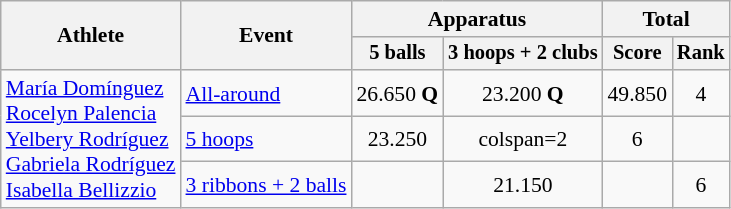<table class=wikitable style=font-size:90%;text-align:center>
<tr>
<th rowspan=2>Athlete</th>
<th rowspan=2>Event</th>
<th colspan=2>Apparatus</th>
<th colspan=2>Total</th>
</tr>
<tr style=font-size:95%>
<th>5 balls</th>
<th>3 hoops + 2 clubs</th>
<th>Score</th>
<th>Rank</th>
</tr>
<tr>
<td align=left rowspan=3><a href='#'>María Domínguez</a><br><a href='#'>Rocelyn Palencia</a><br><a href='#'>Yelbery Rodríguez</a><br><a href='#'>Gabriela Rodríguez</a><br><a href='#'>Isabella Bellizzio</a></td>
<td align=left><a href='#'>All-around</a></td>
<td>26.650 <strong>Q</strong></td>
<td>23.200 <strong>Q</strong></td>
<td>49.850</td>
<td>4</td>
</tr>
<tr>
<td align=left><a href='#'>5 hoops</a></td>
<td>23.250</td>
<td>colspan=2 </td>
<td>6</td>
</tr>
<tr>
<td align=left><a href='#'>3 ribbons + 2 balls</a></td>
<td></td>
<td>21.150</td>
<td></td>
<td>6</td>
</tr>
</table>
